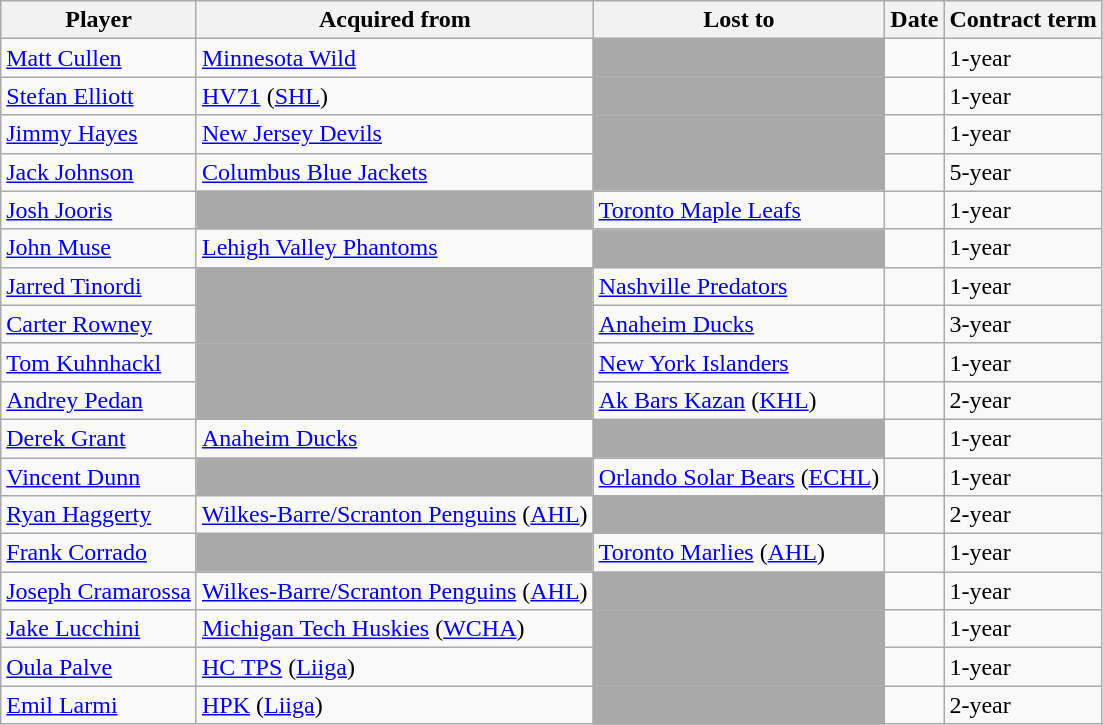<table class="wikitable">
<tr>
<th>Player</th>
<th>Acquired from</th>
<th>Lost to</th>
<th>Date</th>
<th>Contract term</th>
</tr>
<tr>
<td><a href='#'>Matt Cullen</a></td>
<td><a href='#'>Minnesota Wild</a></td>
<td style="background:darkgray;"></td>
<td></td>
<td>1-year</td>
</tr>
<tr>
<td><a href='#'>Stefan Elliott</a></td>
<td><a href='#'>HV71</a> (<a href='#'>SHL</a>)</td>
<td style="background:darkgray;"></td>
<td></td>
<td>1-year</td>
</tr>
<tr>
<td><a href='#'>Jimmy Hayes</a></td>
<td><a href='#'>New Jersey Devils</a></td>
<td style="background:darkgray;"></td>
<td></td>
<td>1-year</td>
</tr>
<tr>
<td><a href='#'>Jack Johnson</a></td>
<td><a href='#'>Columbus Blue Jackets</a></td>
<td style="background:darkgray;"></td>
<td></td>
<td>5-year</td>
</tr>
<tr>
<td><a href='#'>Josh Jooris</a></td>
<td style="background:darkgray;"></td>
<td><a href='#'>Toronto Maple Leafs</a></td>
<td></td>
<td>1-year</td>
</tr>
<tr>
<td><a href='#'>John Muse</a></td>
<td><a href='#'>Lehigh Valley Phantoms</a></td>
<td style="background:darkgray;"></td>
<td></td>
<td>1-year</td>
</tr>
<tr>
<td><a href='#'>Jarred Tinordi</a></td>
<td style="background:darkgray;"></td>
<td><a href='#'>Nashville Predators</a></td>
<td></td>
<td>1-year</td>
</tr>
<tr>
<td><a href='#'>Carter Rowney</a></td>
<td style="background:darkgray;"></td>
<td><a href='#'>Anaheim Ducks</a></td>
<td></td>
<td>3-year</td>
</tr>
<tr>
<td><a href='#'>Tom Kuhnhackl</a></td>
<td style="background:darkgray;"></td>
<td><a href='#'>New York Islanders</a></td>
<td></td>
<td>1-year</td>
</tr>
<tr>
<td><a href='#'>Andrey Pedan</a></td>
<td style="background:darkgray;"></td>
<td><a href='#'>Ak Bars Kazan</a> (<a href='#'>KHL</a>)</td>
<td></td>
<td>2-year</td>
</tr>
<tr>
<td><a href='#'>Derek Grant</a></td>
<td><a href='#'>Anaheim Ducks</a></td>
<td style="background:darkgray;"></td>
<td></td>
<td>1-year</td>
</tr>
<tr>
<td><a href='#'>Vincent Dunn</a></td>
<td style="background:darkgray;"></td>
<td><a href='#'>Orlando Solar Bears</a> (<a href='#'>ECHL</a>)</td>
<td></td>
<td>1-year</td>
</tr>
<tr>
<td><a href='#'>Ryan Haggerty</a></td>
<td><a href='#'>Wilkes-Barre/Scranton Penguins</a> (<a href='#'>AHL</a>)</td>
<td style="background:darkgray;"></td>
<td></td>
<td>2-year</td>
</tr>
<tr>
<td><a href='#'>Frank Corrado</a></td>
<td style="background:darkgray;"></td>
<td><a href='#'>Toronto Marlies</a> (<a href='#'>AHL</a>)</td>
<td></td>
<td>1-year</td>
</tr>
<tr>
<td><a href='#'>Joseph Cramarossa</a></td>
<td><a href='#'>Wilkes-Barre/Scranton Penguins</a> (<a href='#'>AHL</a>)</td>
<td style="background:darkgray;"></td>
<td></td>
<td>1-year</td>
</tr>
<tr>
<td><a href='#'>Jake Lucchini</a></td>
<td><a href='#'>Michigan Tech Huskies</a> (<a href='#'>WCHA</a>)</td>
<td style="background:darkgray;"></td>
<td></td>
<td>1-year</td>
</tr>
<tr>
<td><a href='#'>Oula Palve</a></td>
<td><a href='#'>HC TPS</a> (<a href='#'>Liiga</a>)</td>
<td style="background:darkgray;"></td>
<td></td>
<td>1-year</td>
</tr>
<tr>
<td><a href='#'>Emil Larmi</a></td>
<td><a href='#'>HPK</a> (<a href='#'>Liiga</a>)</td>
<td style="background:darkgray;"></td>
<td></td>
<td>2-year</td>
</tr>
</table>
